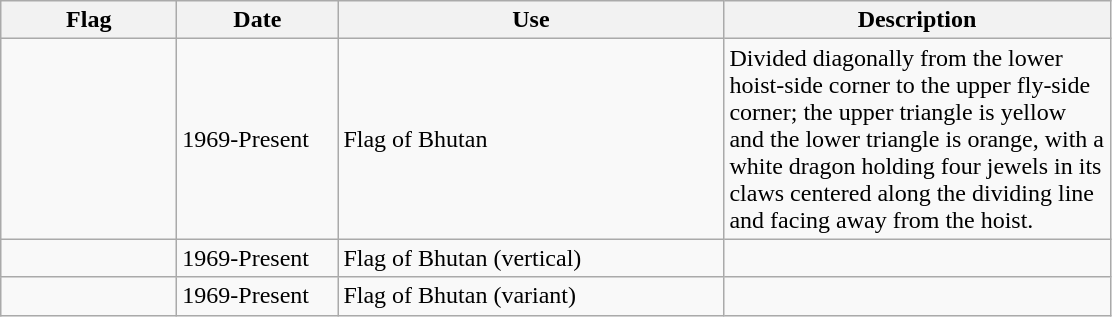<table class="wikitable">
<tr>
<th style="width:110px;">Flag</th>
<th style="width:100px;">Date</th>
<th style="width:250px;">Use</th>
<th style="width:250px;">Description</th>
</tr>
<tr>
<td></td>
<td>1969-Present</td>
<td>Flag of Bhutan</td>
<td>Divided diagonally from the lower hoist-side corner to the upper fly-side corner; the upper triangle is yellow and the lower triangle is orange, with a white dragon holding four jewels in its claws centered along the dividing line and facing away from the hoist.</td>
</tr>
<tr>
<td></td>
<td>1969-Present</td>
<td>Flag of Bhutan (vertical)</td>
<td></td>
</tr>
<tr>
<td></td>
<td>1969-Present</td>
<td>Flag of Bhutan (variant)</td>
<td></td>
</tr>
</table>
